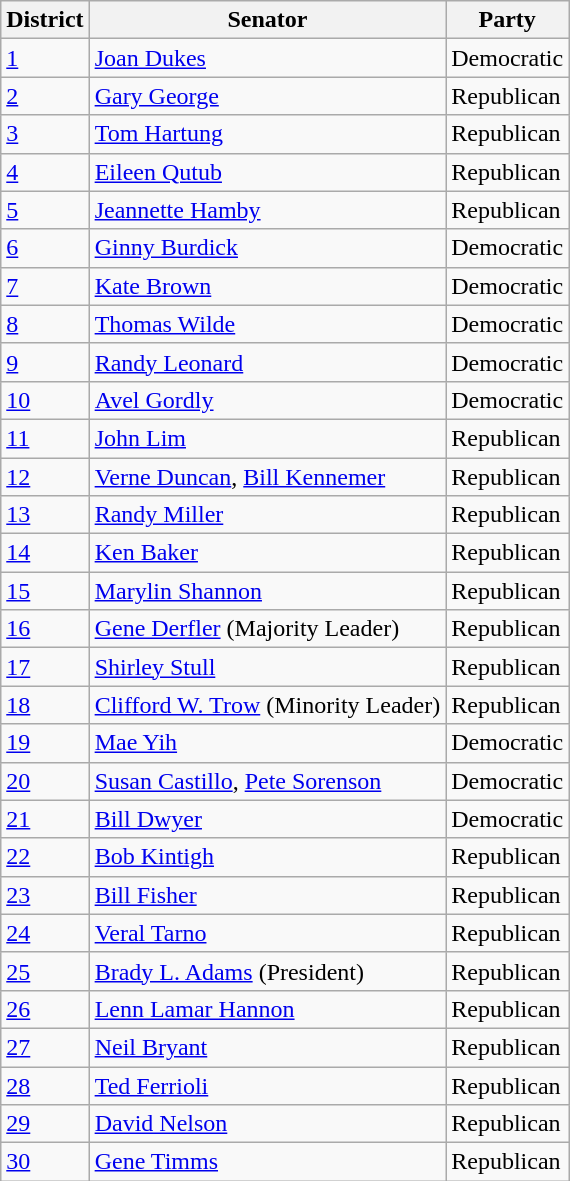<table class="wikitable">
<tr>
<th>District</th>
<th>Senator</th>
<th>Party</th>
</tr>
<tr>
<td><a href='#'>1</a></td>
<td><a href='#'>Joan Dukes</a></td>
<td>Democratic</td>
</tr>
<tr>
<td><a href='#'>2</a></td>
<td><a href='#'>Gary George</a></td>
<td>Republican</td>
</tr>
<tr>
<td><a href='#'>3</a></td>
<td><a href='#'>Tom Hartung</a></td>
<td>Republican</td>
</tr>
<tr>
<td><a href='#'>4</a></td>
<td><a href='#'>Eileen Qutub</a></td>
<td>Republican</td>
</tr>
<tr>
<td><a href='#'>5</a></td>
<td><a href='#'>Jeannette Hamby</a></td>
<td>Republican</td>
</tr>
<tr>
<td><a href='#'>6</a></td>
<td><a href='#'>Ginny Burdick</a></td>
<td>Democratic</td>
</tr>
<tr>
<td><a href='#'>7</a></td>
<td><a href='#'>Kate Brown</a></td>
<td>Democratic</td>
</tr>
<tr>
<td><a href='#'>8</a></td>
<td><a href='#'>Thomas Wilde</a></td>
<td>Democratic</td>
</tr>
<tr>
<td><a href='#'>9</a></td>
<td><a href='#'>Randy Leonard</a></td>
<td>Democratic</td>
</tr>
<tr>
<td><a href='#'>10</a></td>
<td><a href='#'>Avel Gordly</a></td>
<td>Democratic</td>
</tr>
<tr>
<td><a href='#'>11</a></td>
<td><a href='#'>John Lim</a></td>
<td>Republican</td>
</tr>
<tr>
<td><a href='#'>12</a></td>
<td><a href='#'>Verne Duncan</a>, <a href='#'>Bill Kennemer</a></td>
<td>Republican</td>
</tr>
<tr>
<td><a href='#'>13</a></td>
<td><a href='#'>Randy Miller</a></td>
<td>Republican</td>
</tr>
<tr>
<td><a href='#'>14</a></td>
<td><a href='#'>Ken Baker</a></td>
<td>Republican</td>
</tr>
<tr>
<td><a href='#'>15</a></td>
<td><a href='#'>Marylin Shannon</a></td>
<td>Republican</td>
</tr>
<tr>
<td><a href='#'>16</a></td>
<td><a href='#'>Gene Derfler</a> (Majority Leader)</td>
<td>Republican</td>
</tr>
<tr>
<td><a href='#'>17</a></td>
<td><a href='#'>Shirley Stull</a></td>
<td>Republican</td>
</tr>
<tr>
<td><a href='#'>18</a></td>
<td><a href='#'>Clifford W. Trow</a> (Minority Leader)</td>
<td>Republican</td>
</tr>
<tr>
<td><a href='#'>19</a></td>
<td><a href='#'>Mae Yih</a></td>
<td>Democratic</td>
</tr>
<tr>
<td><a href='#'>20</a></td>
<td><a href='#'>Susan Castillo</a>, <a href='#'>Pete Sorenson</a></td>
<td>Democratic</td>
</tr>
<tr>
<td><a href='#'>21</a></td>
<td><a href='#'>Bill Dwyer</a></td>
<td>Democratic</td>
</tr>
<tr>
<td><a href='#'>22</a></td>
<td><a href='#'>Bob Kintigh</a></td>
<td>Republican</td>
</tr>
<tr>
<td><a href='#'>23</a></td>
<td><a href='#'>Bill Fisher</a></td>
<td>Republican</td>
</tr>
<tr>
<td><a href='#'>24</a></td>
<td><a href='#'>Veral Tarno</a></td>
<td>Republican</td>
</tr>
<tr>
<td><a href='#'>25</a></td>
<td><a href='#'>Brady L. Adams</a> (President)</td>
<td>Republican</td>
</tr>
<tr>
<td><a href='#'>26</a></td>
<td><a href='#'>Lenn Lamar Hannon</a></td>
<td>Republican</td>
</tr>
<tr>
<td><a href='#'>27</a></td>
<td><a href='#'>Neil Bryant</a></td>
<td>Republican</td>
</tr>
<tr>
<td><a href='#'>28</a></td>
<td><a href='#'>Ted Ferrioli</a></td>
<td>Republican</td>
</tr>
<tr>
<td><a href='#'>29</a></td>
<td><a href='#'>David Nelson</a></td>
<td>Republican</td>
</tr>
<tr>
<td><a href='#'>30</a></td>
<td><a href='#'>Gene Timms</a></td>
<td>Republican</td>
</tr>
</table>
